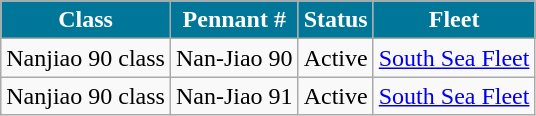<table class="wikitable">
<tr>
<th style="background:#079;color:#fff;">Class</th>
<th style="background:#079;color:#fff;">Pennant #</th>
<th style="background:#079;color:#fff;">Status</th>
<th style="background:#079;color:#fff;">Fleet</th>
</tr>
<tr>
<td>Nanjiao 90 class</td>
<td>Nan-Jiao 90</td>
<td>Active</td>
<td><a href='#'>South Sea Fleet</a></td>
</tr>
<tr>
<td>Nanjiao 90 class</td>
<td>Nan-Jiao 91</td>
<td>Active</td>
<td><a href='#'>South Sea Fleet</a></td>
</tr>
</table>
